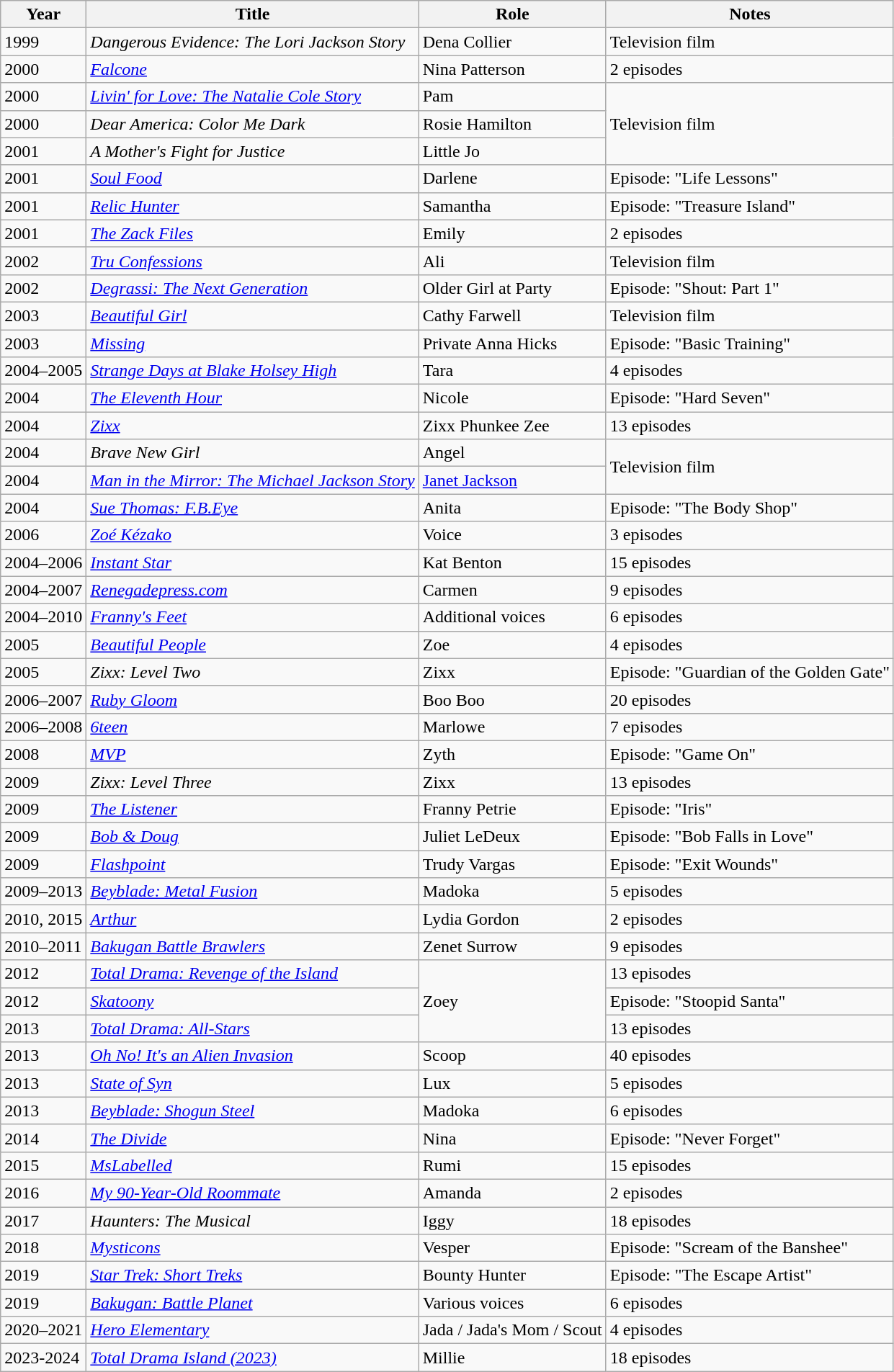<table class="wikitable sortable">
<tr>
<th>Year</th>
<th>Title</th>
<th>Role</th>
<th>Notes</th>
</tr>
<tr>
<td>1999</td>
<td><em>Dangerous Evidence: The Lori Jackson Story</em></td>
<td>Dena Collier</td>
<td>Television film</td>
</tr>
<tr>
<td>2000</td>
<td><a href='#'><em>Falcone</em></a></td>
<td>Nina Patterson</td>
<td>2 episodes</td>
</tr>
<tr>
<td>2000</td>
<td><em><a href='#'>Livin' for Love: The Natalie Cole Story</a></em></td>
<td>Pam</td>
<td rowspan="3">Television film</td>
</tr>
<tr>
<td>2000</td>
<td><em>Dear America: Color Me Dark</em></td>
<td>Rosie Hamilton</td>
</tr>
<tr>
<td>2001</td>
<td data-sort-value="Mother's Fight for Justice, A"><em>A Mother's Fight for Justice</em></td>
<td>Little Jo</td>
</tr>
<tr>
<td>2001</td>
<td><a href='#'><em>Soul Food</em></a></td>
<td>Darlene</td>
<td>Episode: "Life Lessons"</td>
</tr>
<tr>
<td>2001</td>
<td><em><a href='#'>Relic Hunter</a></em></td>
<td>Samantha</td>
<td>Episode: "Treasure Island"</td>
</tr>
<tr>
<td>2001</td>
<td data-sort-value="Zack Files, The"><em><a href='#'>The Zack Files</a></em></td>
<td>Emily</td>
<td>2 episodes</td>
</tr>
<tr>
<td>2002</td>
<td><em><a href='#'>Tru Confessions</a></em></td>
<td>Ali</td>
<td>Television film</td>
</tr>
<tr>
<td>2002</td>
<td><em><a href='#'>Degrassi: The Next Generation</a></em></td>
<td>Older Girl at Party</td>
<td>Episode: "Shout: Part 1"</td>
</tr>
<tr>
<td>2003</td>
<td><a href='#'><em>Beautiful Girl</em></a></td>
<td>Cathy Farwell</td>
<td>Television film</td>
</tr>
<tr>
<td>2003</td>
<td><a href='#'><em>Missing</em></a></td>
<td>Private Anna Hicks</td>
<td>Episode: "Basic Training"</td>
</tr>
<tr>
<td>2004–2005</td>
<td><em><a href='#'>Strange Days at Blake Holsey High</a></em></td>
<td>Tara</td>
<td>4 episodes</td>
</tr>
<tr>
<td>2004</td>
<td data-sort-value="Eleventh Hour, The"><a href='#'><em>The Eleventh Hour</em></a></td>
<td>Nicole</td>
<td>Episode: "Hard Seven"</td>
</tr>
<tr>
<td>2004</td>
<td><em><a href='#'>Zixx</a></em></td>
<td>Zixx Phunkee Zee</td>
<td>13 episodes</td>
</tr>
<tr>
<td>2004</td>
<td><em>Brave New Girl</em></td>
<td>Angel</td>
<td rowspan="2">Television film</td>
</tr>
<tr>
<td>2004</td>
<td><em><a href='#'>Man in the Mirror: The Michael Jackson Story</a></em></td>
<td><a href='#'>Janet Jackson</a></td>
</tr>
<tr>
<td>2004</td>
<td><em><a href='#'>Sue Thomas: F.B.Eye</a></em></td>
<td>Anita</td>
<td>Episode: "The Body Shop"</td>
</tr>
<tr>
<td>2006</td>
<td><em><a href='#'>Zoé Kézako</a></em></td>
<td>Voice</td>
<td>3 episodes</td>
</tr>
<tr>
<td>2004–2006</td>
<td><em><a href='#'>Instant Star</a></em></td>
<td>Kat Benton</td>
<td>15 episodes</td>
</tr>
<tr>
<td>2004–2007</td>
<td><em><a href='#'>Renegadepress.com</a></em></td>
<td>Carmen</td>
<td>9 episodes</td>
</tr>
<tr>
<td>2004–2010</td>
<td><em><a href='#'>Franny's Feet</a></em></td>
<td>Additional voices</td>
<td>6 episodes</td>
</tr>
<tr>
<td>2005</td>
<td><a href='#'><em>Beautiful People</em></a></td>
<td>Zoe</td>
<td>4 episodes</td>
</tr>
<tr>
<td>2005</td>
<td><em>Zixx: Level Two</em></td>
<td>Zixx</td>
<td>Episode: "Guardian of the Golden Gate"</td>
</tr>
<tr>
<td>2006–2007</td>
<td><em><a href='#'>Ruby Gloom</a></em></td>
<td>Boo Boo</td>
<td>20 episodes</td>
</tr>
<tr>
<td>2006–2008</td>
<td><em><a href='#'>6teen</a></em></td>
<td>Marlowe</td>
<td>7 episodes</td>
</tr>
<tr>
<td>2008</td>
<td><a href='#'><em>MVP</em></a></td>
<td>Zyth</td>
<td>Episode: "Game On"</td>
</tr>
<tr>
<td>2009</td>
<td><em>Zixx: Level Three</em></td>
<td>Zixx</td>
<td>13 episodes</td>
</tr>
<tr>
<td>2009</td>
<td data-sort-value="Listener, The"><a href='#'><em>The Listener</em></a></td>
<td>Franny Petrie</td>
<td>Episode: "Iris"</td>
</tr>
<tr>
<td>2009</td>
<td><a href='#'><em>Bob & Doug</em></a></td>
<td>Juliet LeDeux</td>
<td>Episode: "Bob Falls in Love"</td>
</tr>
<tr>
<td>2009</td>
<td><a href='#'><em>Flashpoint</em></a></td>
<td>Trudy Vargas</td>
<td>Episode: "Exit Wounds"</td>
</tr>
<tr>
<td>2009–2013</td>
<td><em><a href='#'>Beyblade: Metal Fusion</a></em></td>
<td>Madoka</td>
<td>5 episodes</td>
</tr>
<tr>
<td>2010, 2015</td>
<td><a href='#'><em>Arthur</em></a></td>
<td>Lydia Gordon</td>
<td>2 episodes</td>
</tr>
<tr>
<td>2010–2011</td>
<td><em><a href='#'>Bakugan Battle Brawlers</a></em></td>
<td>Zenet Surrow</td>
<td>9 episodes</td>
</tr>
<tr>
<td>2012</td>
<td><em><a href='#'>Total Drama: Revenge of the Island</a></em></td>
<td rowspan=3>Zoey</td>
<td>13 episodes</td>
</tr>
<tr>
<td>2012</td>
<td><em><a href='#'>Skatoony</a></em></td>
<td>Episode: "Stoopid Santa"</td>
</tr>
<tr>
<td>2013</td>
<td><em><a href='#'>Total Drama: All-Stars</a></em></td>
<td>13 episodes</td>
</tr>
<tr>
<td>2013</td>
<td><em><a href='#'>Oh No! It's an Alien Invasion</a></em></td>
<td>Scoop</td>
<td>40 episodes</td>
</tr>
<tr>
<td>2013</td>
<td><em><a href='#'>State of Syn</a></em></td>
<td>Lux</td>
<td>5 episodes</td>
</tr>
<tr>
<td>2013</td>
<td><em><a href='#'>Beyblade: Shogun Steel</a></em></td>
<td>Madoka</td>
<td>6 episodes</td>
</tr>
<tr>
<td>2014</td>
<td data-sort-value="Divide, The"><a href='#'><em>The Divide</em></a></td>
<td>Nina</td>
<td>Episode: "Never Forget"</td>
</tr>
<tr>
<td>2015</td>
<td><em><a href='#'>MsLabelled</a></em></td>
<td>Rumi</td>
<td>15 episodes</td>
</tr>
<tr>
<td>2016</td>
<td><em><a href='#'>My 90-Year-Old Roommate</a></em></td>
<td>Amanda</td>
<td>2 episodes</td>
</tr>
<tr>
<td>2017</td>
<td><em>Haunters: The Musical</em></td>
<td>Iggy</td>
<td>18 episodes</td>
</tr>
<tr>
<td>2018</td>
<td><em><a href='#'>Mysticons</a></em></td>
<td>Vesper</td>
<td>Episode: "Scream of the Banshee"</td>
</tr>
<tr>
<td>2019</td>
<td><em><a href='#'>Star Trek: Short Treks</a></em></td>
<td>Bounty Hunter</td>
<td>Episode: "The Escape Artist"</td>
</tr>
<tr>
<td>2019</td>
<td><em><a href='#'>Bakugan: Battle Planet</a></em></td>
<td>Various voices</td>
<td>6 episodes</td>
</tr>
<tr>
<td>2020–2021</td>
<td><em><a href='#'>Hero Elementary</a></em></td>
<td>Jada / Jada's Mom / Scout</td>
<td>4 episodes</td>
</tr>
<tr>
<td>2023-2024</td>
<td><em><a href='#'>Total Drama Island (2023)</a></em></td>
<td>Millie</td>
<td>18 episodes</td>
</tr>
</table>
